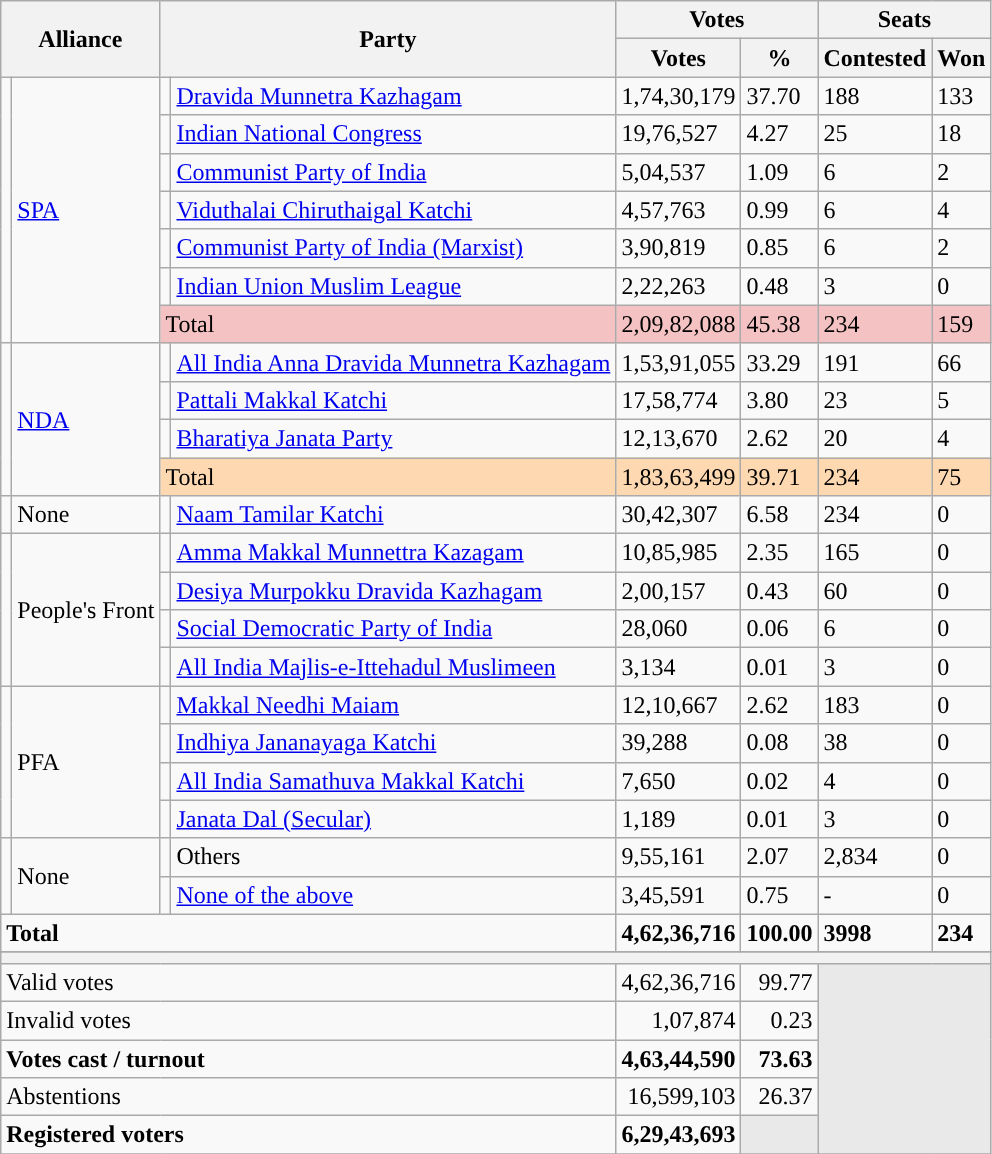<table class="wikitable sortable">
<tr>
<th colspan="2" rowspan="2">Alliance</th>
<th colspan="2" rowspan="2">Party</th>
<th colspan="2">Votes</th>
<th colspan="2">Seats</th>
</tr>
<tr>
<th>Votes</th>
<th><strong>%</strong></th>
<th>Contested</th>
<th>Won</th>
</tr>
<tr>
<td rowspan="7" style="background:"></td>
<td rowspan="7"><a href='#'>SPA</a></td>
<td style="background:"></td>
<td><a href='#'>Dravida Munnetra Kazhagam</a></td>
<td>1,74,30,179</td>
<td>37.70</td>
<td>188</td>
<td>133</td>
</tr>
<tr>
<td style="background:"></td>
<td><a href='#'>Indian National Congress</a></td>
<td>19,76,527</td>
<td>4.27</td>
<td>25</td>
<td>18</td>
</tr>
<tr>
<td style="background:"></td>
<td><a href='#'>Communist Party of India</a></td>
<td>5,04,537</td>
<td>1.09</td>
<td>6</td>
<td>2</td>
</tr>
<tr>
<td style="background:"></td>
<td><a href='#'>Viduthalai Chiruthaigal Katchi</a></td>
<td>4,57,763</td>
<td>0.99</td>
<td>6</td>
<td>4</td>
</tr>
<tr>
<td style="background:"></td>
<td><a href='#'>Communist Party of India (Marxist)</a></td>
<td>3,90,819</td>
<td>0.85</td>
<td>6</td>
<td>2</td>
</tr>
<tr>
<td style="background:"></td>
<td><a href='#'>Indian Union Muslim League</a></td>
<td>2,22,263</td>
<td>0.48</td>
<td>3</td>
<td>0</td>
</tr>
<tr>
<td colspan="2" style="background: #F4C2C2">Total</td>
<td style="background:	#F4C2C2">2,09,82,088</td>
<td style="background:	#F4C2C2">45.38</td>
<td style="background:	#F4C2C2">234</td>
<td style="background:	#F4C2C2">159</td>
</tr>
<tr>
<td rowspan="4" style="background:"></td>
<td rowspan="4"><a href='#'>NDA</a></td>
<td style="background:"></td>
<td><a href='#'>All India Anna Dravida Munnetra Kazhagam</a></td>
<td>1,53,91,055</td>
<td>33.29</td>
<td>191</td>
<td>66</td>
</tr>
<tr>
<td style="background:"></td>
<td><a href='#'>Pattali Makkal Katchi</a></td>
<td>17,58,774</td>
<td>3.80</td>
<td>23</td>
<td>5</td>
</tr>
<tr>
<td style="background:"></td>
<td><a href='#'>Bharatiya Janata Party</a></td>
<td>12,13,670</td>
<td>2.62</td>
<td>20</td>
<td>4</td>
</tr>
<tr>
<td colspan="2" style="background:	#FED8B1">Total</td>
<td style="background:	#FED8B1">1,83,63,499</td>
<td style="background:	#FED8B1">39.71</td>
<td style="background: #FED8B1">234</td>
<td style="background:	#FED8B1">75</td>
</tr>
<tr>
<td></td>
<td>None</td>
<td style="background:"></td>
<td><a href='#'>Naam Tamilar Katchi</a></td>
<td>30,42,307</td>
<td>6.58</td>
<td>234</td>
<td>0</td>
</tr>
<tr>
<td rowspan="4" style="background:"></td>
<td rowspan="4">People's Front</td>
<td style="background:"></td>
<td><a href='#'>Amma Makkal Munnettra Kazagam</a></td>
<td>10,85,985</td>
<td>2.35</td>
<td>165</td>
<td>0</td>
</tr>
<tr>
<td style="background:"></td>
<td><a href='#'>Desiya Murpokku Dravida Kazhagam</a></td>
<td>2,00,157</td>
<td>0.43</td>
<td>60</td>
<td>0</td>
</tr>
<tr>
<td style="background:"></td>
<td><a href='#'>Social Democratic Party of India</a></td>
<td>28,060</td>
<td>0.06</td>
<td>6</td>
<td>0</td>
</tr>
<tr>
<td style="background:"></td>
<td><a href='#'>All India Majlis-e-Ittehadul Muslimeen</a></td>
<td>3,134</td>
<td>0.01</td>
<td>3</td>
<td>0</td>
</tr>
<tr>
<td rowspan="4" style="background:"></td>
<td rowspan="4">PFA</td>
<td style="background:"></td>
<td><a href='#'>Makkal Needhi Maiam</a></td>
<td>12,10,667</td>
<td>2.62</td>
<td>183</td>
<td>0</td>
</tr>
<tr>
<td style="background:"></td>
<td><a href='#'>Indhiya Jananayaga Katchi</a></td>
<td>39,288</td>
<td>0.08</td>
<td>38</td>
<td>0</td>
</tr>
<tr>
<td style="background:"></td>
<td><a href='#'>All India Samathuva Makkal Katchi</a></td>
<td>7,650</td>
<td>0.02</td>
<td>4</td>
<td>0</td>
</tr>
<tr>
<td style="background:"></td>
<td><a href='#'>Janata Dal (Secular)</a></td>
<td>1,189</td>
<td>0.01</td>
<td>3</td>
<td>0</td>
</tr>
<tr>
<td rowspan="2"></td>
<td rowspan="2">None</td>
<td></td>
<td>Others</td>
<td>9,55,161</td>
<td>2.07</td>
<td>2,834</td>
<td>0</td>
</tr>
<tr>
<td style="background:"></td>
<td><a href='#'>None of the above</a></td>
<td>3,45,591</td>
<td>0.75</td>
<td>-</td>
<td>0</td>
</tr>
<tr>
<td colspan="4"><strong>Total</strong></td>
<td><strong>4,62,36,716</strong></td>
<td><strong>100.00</strong></td>
<td><strong>3998</strong></td>
<td><strong>234</strong></td>
</tr>
<tr>
</tr>
<tr>
<th colspan="9"></th>
</tr>
<tr>
<td style="text-align:left;" colspan="4">Valid votes</td>
<td style="text-align:right">4,62,36,716</td>
<td style="text-align:right">99.77</td>
<td colspan="4" rowspan="5" style="background-color:#E9E9E9"></td>
</tr>
<tr>
<td style="text-align:left;" colspan="4">Invalid votes</td>
<td style="text-align:right">1,07,874</td>
<td style="text-align:right">0.23</td>
</tr>
<tr>
<td style="text-align:left;" colspan="4"><strong>Votes cast / turnout</strong></td>
<td style="text-align:right"><strong>4,63,44,590</strong></td>
<td style="text-align:right"><strong>73.63</strong></td>
</tr>
<tr>
<td style="text-align:left;" colspan="4">Abstentions</td>
<td style="text-align:right">16,599,103</td>
<td style="text-align:right">26.37</td>
</tr>
<tr>
<td style="text-align:left;" colspan="4"><strong>Registered voters</strong></td>
<td style="text-align:right"><strong>6,29,43,693</strong></td>
<td colspan="1" style="background-color:#E9E9E9"></td>
</tr>
<tr>
</tr>
</table>
